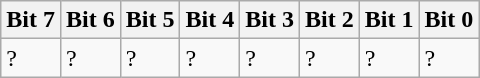<table class="wikitable">
<tr>
<th>Bit 7</th>
<th>Bit 6</th>
<th>Bit 5</th>
<th>Bit 4</th>
<th>Bit 3</th>
<th>Bit 2</th>
<th>Bit 1</th>
<th>Bit 0</th>
</tr>
<tr>
<td>?</td>
<td>?</td>
<td>?</td>
<td>?</td>
<td>?</td>
<td>?</td>
<td>?</td>
<td>?</td>
</tr>
</table>
